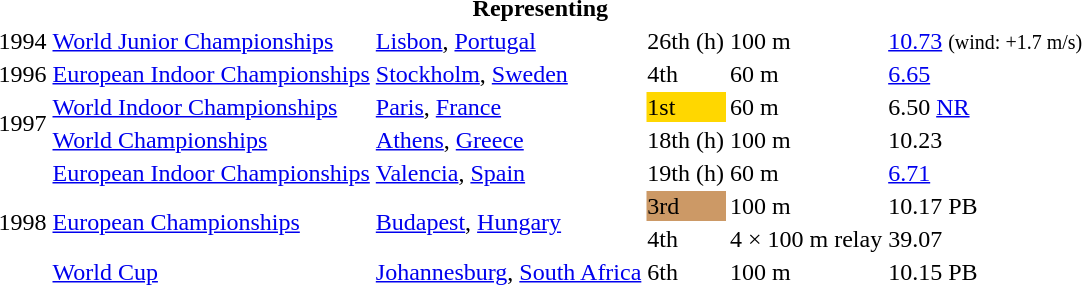<table>
<tr>
<th colspan="6">Representing </th>
</tr>
<tr>
<td>1994</td>
<td><a href='#'>World Junior Championships</a></td>
<td><a href='#'>Lisbon</a>, <a href='#'>Portugal</a></td>
<td>26th (h)</td>
<td>100 m</td>
<td><a href='#'>10.73</a> <small>(wind: +1.7 m/s)</small></td>
</tr>
<tr>
<td>1996</td>
<td><a href='#'>European Indoor Championships</a></td>
<td><a href='#'>Stockholm</a>, <a href='#'>Sweden</a></td>
<td>4th</td>
<td>60 m</td>
<td><a href='#'>6.65</a></td>
</tr>
<tr>
<td rowspan=2>1997</td>
<td><a href='#'>World Indoor Championships</a></td>
<td><a href='#'>Paris</a>, <a href='#'>France</a></td>
<td bgcolor="gold">1st</td>
<td>60 m</td>
<td>6.50 <a href='#'>NR</a></td>
</tr>
<tr>
<td><a href='#'>World Championships</a></td>
<td><a href='#'>Athens</a>, <a href='#'>Greece</a></td>
<td>18th (h)</td>
<td>100 m</td>
<td>10.23</td>
</tr>
<tr>
<td rowspan=4>1998</td>
<td><a href='#'>European Indoor Championships</a></td>
<td><a href='#'>Valencia</a>, <a href='#'>Spain</a></td>
<td>19th (h)</td>
<td>60 m</td>
<td><a href='#'>6.71</a></td>
</tr>
<tr>
<td rowspan=2><a href='#'>European Championships</a></td>
<td rowspan=2><a href='#'>Budapest</a>, <a href='#'>Hungary</a></td>
<td bgcolor="cc9966">3rd</td>
<td>100 m</td>
<td>10.17 PB</td>
</tr>
<tr>
<td>4th</td>
<td>4 × 100 m relay</td>
<td>39.07</td>
</tr>
<tr>
<td><a href='#'>World Cup</a></td>
<td><a href='#'>Johannesburg</a>, <a href='#'>South Africa</a></td>
<td>6th</td>
<td>100 m</td>
<td>10.15 PB</td>
</tr>
<tr>
</tr>
</table>
